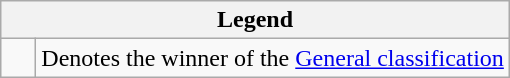<table class="wikitable">
<tr>
<th colspan=2>Legend</th>
</tr>
<tr>
<td>    </td>
<td>Denotes the winner of the <a href='#'>General classification</a></td>
</tr>
</table>
